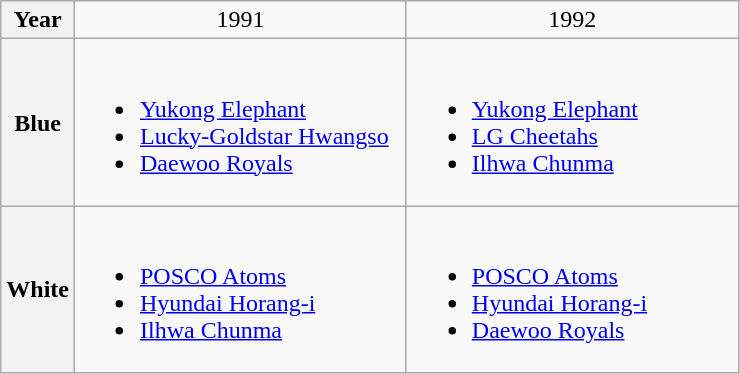<table class="wikitable">
<tr>
<th width="10%">Year</th>
<td width="45%" align="center">1991</td>
<td width="45%" align="center">1992</td>
</tr>
<tr>
<th>Blue</th>
<td><br><ul><li><a href='#'>Yukong Elephant</a></li><li><a href='#'>Lucky-Goldstar Hwangso</a></li><li><a href='#'>Daewoo Royals</a></li></ul></td>
<td><br><ul><li><a href='#'>Yukong Elephant</a></li><li><a href='#'>LG Cheetahs</a></li><li><a href='#'>Ilhwa Chunma</a></li></ul></td>
</tr>
<tr>
<th>White</th>
<td><br><ul><li><a href='#'>POSCO Atoms</a></li><li><a href='#'>Hyundai Horang-i</a></li><li><a href='#'>Ilhwa Chunma</a></li></ul></td>
<td><br><ul><li><a href='#'>POSCO Atoms</a></li><li><a href='#'>Hyundai Horang-i</a></li><li><a href='#'>Daewoo Royals</a></li></ul></td>
</tr>
</table>
